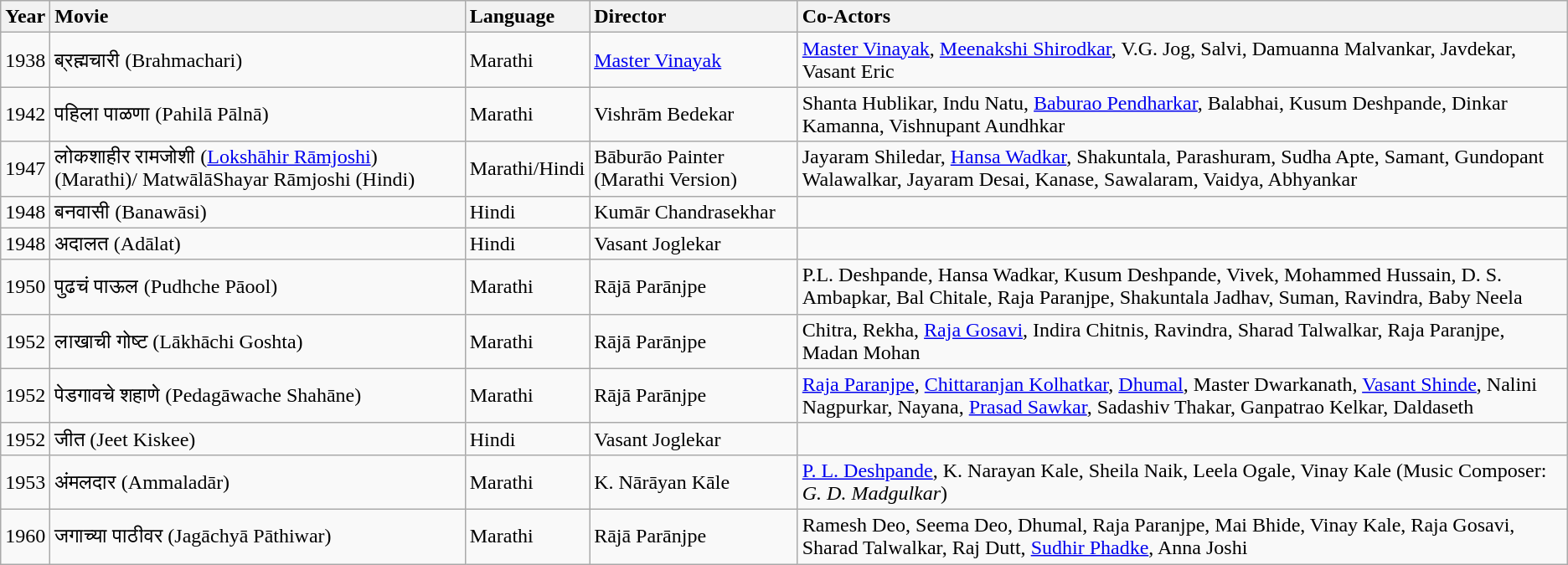<table class="wikitable sortable">
<tr>
<th style="text-align:left;">Year</th>
<th style="text-align:left;">Movie</th>
<th style="text-align:left;">Language</th>
<th style="text-align:left;">Director</th>
<th style="text-align:left;">Co-Actors</th>
</tr>
<tr>
<td>1938</td>
<td>ब्रह्मचारी (Brahmachari)</td>
<td>Marathi</td>
<td><a href='#'>Master Vinayak</a></td>
<td><a href='#'>Master Vinayak</a>, <a href='#'>Meenakshi Shirodkar</a>, V.G. Jog, Salvi, Damuanna Malvankar, Javdekar, Vasant Eric</td>
</tr>
<tr>
<td>1942</td>
<td>पहिला पाळणा (Pahilā Pālnā)</td>
<td>Marathi</td>
<td>Vishrām Bedekar</td>
<td>Shanta Hublikar, Indu Natu, <a href='#'>Baburao Pendharkar</a>, Balabhai, Kusum Deshpande, Dinkar Kamanna, Vishnupant Aundhkar</td>
</tr>
<tr>
<td>1947</td>
<td>लोकशाहीर रामजोशी (<a href='#'>Lokshāhir Rāmjoshi</a>) (Marathi)/ MatwālāShayar Rāmjoshi (Hindi)</td>
<td>Marathi/Hindi</td>
<td>Bāburāo Painter (Marathi Version)</td>
<td>Jayaram Shiledar, <a href='#'>Hansa Wadkar</a>, Shakuntala, Parashuram, Sudha Apte, Samant, Gundopant Walawalkar, Jayaram Desai, Kanase, Sawalaram, Vaidya, Abhyankar</td>
</tr>
<tr>
<td>1948</td>
<td>बनवासी (Banawāsi)</td>
<td>Hindi</td>
<td>Kumār Chandrasekhar</td>
<td></td>
</tr>
<tr>
<td>1948</td>
<td>अदालत (Adālat)</td>
<td>Hindi</td>
<td>Vasant Joglekar</td>
<td></td>
</tr>
<tr>
<td>1950</td>
<td>पुढचं पाऊल (Pudhche Pāool)</td>
<td>Marathi</td>
<td>Rājā Parānjpe</td>
<td>P.L. Deshpande, Hansa Wadkar, Kusum Deshpande, Vivek, Mohammed Hussain, D. S. Ambapkar, Bal Chitale, Raja Paranjpe, Shakuntala Jadhav, Suman, Ravindra, Baby Neela</td>
</tr>
<tr>
<td>1952</td>
<td>लाखाची गोष्ट (Lākhāchi Goshta)</td>
<td>Marathi</td>
<td>Rājā Parānjpe</td>
<td>Chitra, Rekha, <a href='#'>Raja Gosavi</a>, Indira Chitnis, Ravindra, Sharad Talwalkar, Raja Paranjpe, Madan Mohan</td>
</tr>
<tr>
<td>1952</td>
<td>पेडगावचे शहाणे (Pedagāwache Shahāne)</td>
<td>Marathi</td>
<td>Rājā Parānjpe</td>
<td><a href='#'>Raja Paranjpe</a>, <a href='#'>Chittaranjan Kolhatkar</a>, <a href='#'>Dhumal</a>, Master Dwarkanath, <a href='#'>Vasant Shinde</a>, Nalini Nagpurkar, Nayana, <a href='#'>Prasad Sawkar</a>, Sadashiv Thakar, Ganpatrao Kelkar, Daldaseth</td>
</tr>
<tr>
<td>1952</td>
<td>जीत  (Jeet Kiskee)</td>
<td>Hindi</td>
<td>Vasant Joglekar</td>
<td></td>
</tr>
<tr>
<td>1953</td>
<td>अंमलदार (Ammaladār)</td>
<td>Marathi</td>
<td>K. Nārāyan Kāle</td>
<td><a href='#'>P. L. Deshpande</a>, K. Narayan Kale, Sheila Naik, Leela Ogale, Vinay Kale (Music Composer: <em>G. D. Madgulkar</em>)</td>
</tr>
<tr>
<td>1960</td>
<td>जगाच्या पाठीवर (Jagāchyā Pāthiwar)</td>
<td>Marathi</td>
<td>Rājā Parānjpe</td>
<td>Ramesh Deo, Seema Deo, Dhumal, Raja Paranjpe, Mai Bhide, Vinay Kale, Raja Gosavi, Sharad Talwalkar, Raj Dutt, <a href='#'>Sudhir Phadke</a>, Anna Joshi</td>
</tr>
</table>
